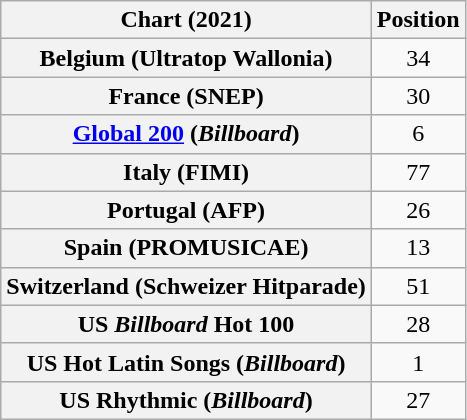<table class="wikitable sortable plainrowheaders" style="text-align:center">
<tr>
<th>Chart (2021)</th>
<th>Position</th>
</tr>
<tr>
<th scope="row">Belgium (Ultratop Wallonia)</th>
<td>34</td>
</tr>
<tr>
<th scope="row">France (SNEP)</th>
<td>30</td>
</tr>
<tr>
<th scope="row"><a href='#'>Global 200</a> (<em>Billboard</em>)</th>
<td>6</td>
</tr>
<tr>
<th scope="row">Italy (FIMI)</th>
<td>77</td>
</tr>
<tr>
<th scope="row">Portugal (AFP)</th>
<td>26</td>
</tr>
<tr>
<th scope="row">Spain (PROMUSICAE)</th>
<td>13</td>
</tr>
<tr>
<th scope="row">Switzerland (Schweizer Hitparade)</th>
<td>51</td>
</tr>
<tr>
<th scope="row">US <em>Billboard</em> Hot 100</th>
<td>28</td>
</tr>
<tr>
<th scope="row">US Hot Latin Songs (<em>Billboard</em>)</th>
<td>1</td>
</tr>
<tr>
<th scope="row">US Rhythmic (<em>Billboard</em>)</th>
<td>27</td>
</tr>
</table>
